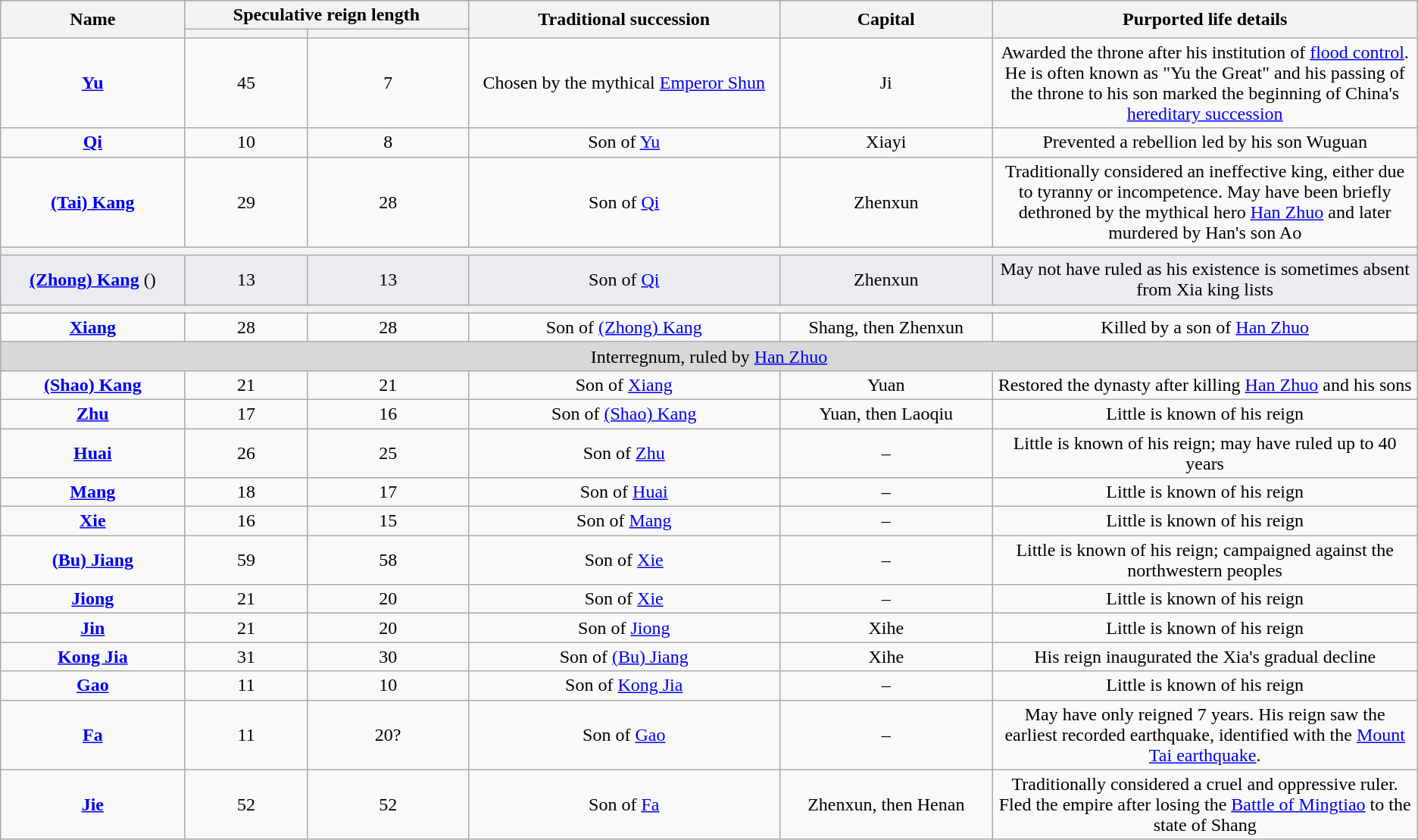<table class="wikitable plainrowheaders" style="text-align:center">
<tr>
<th scope="col" rowspan="2" width="13%">Name</th>
<th scope="col" colspan="2" width="20%">Speculative reign length</th>
<th scope="col" rowspan="2" width="22%">Traditional succession</th>
<th scope="col" rowspan="2" width="15%">Capital</th>
<th scope="col" rowspan="2" width="30%">Purported life details</th>
</tr>
<tr>
<th></th>
<th></th>
</tr>
<tr>
<td><strong><a href='#'>Yu</a></strong><br></td>
<td>45</td>
<td>7</td>
<td>Chosen by the mythical <a href='#'>Emperor Shun</a></td>
<td>Ji</td>
<td>Awarded the throne after his institution of <a href='#'>flood control</a>. He is often known as "Yu the Great" and his passing of the throne to his son marked the beginning of China's <a href='#'>hereditary succession</a></td>
</tr>
<tr>
<td><strong><a href='#'>Qi</a></strong><br></td>
<td>10</td>
<td>8</td>
<td>Son of <a href='#'>Yu</a></td>
<td>Xiayi</td>
<td>Prevented a rebellion led by his son Wuguan</td>
</tr>
<tr>
<td><strong><a href='#'>(Tai) Kang</a></strong><br></td>
<td>29</td>
<td>28</td>
<td>Son of <a href='#'>Qi</a></td>
<td>Zhenxun</td>
<td>Traditionally considered an ineffective king, either due to tyranny or incompetence. May have been briefly dethroned by the mythical hero <a href='#'>Han Zhuo</a> and later murdered by Han's son Ao</td>
</tr>
<tr>
<th colspan="6"></th>
</tr>
<tr style="background-color: #EAECF0">
<td><strong><a href='#'>(Zhong) Kang</a></strong> ()<br></td>
<td>13</td>
<td>13</td>
<td>Son of <a href='#'>Qi</a></td>
<td>Zhenxun</td>
<td>May not have ruled as his existence is sometimes absent from Xia king lists</td>
</tr>
<tr>
<th colspan="6"></th>
</tr>
<tr>
<td><strong><a href='#'>Xiang</a></strong><br></td>
<td>28</td>
<td>28</td>
<td>Son of <a href='#'>(Zhong) Kang</a></td>
<td>Shang, then Zhenxun</td>
<td>Killed by a son of <a href='#'>Han Zhuo</a></td>
</tr>
<tr>
<td colspan="6" style="background-color: #D8D8D8">Interregnum, ruled by <a href='#'>Han Zhuo</a></td>
</tr>
<tr>
<td><strong><a href='#'>(Shao) Kang</a></strong><br></td>
<td>21</td>
<td>21</td>
<td>Son of <a href='#'>Xiang</a></td>
<td>Yuan</td>
<td>Restored the dynasty after killing <a href='#'>Han Zhuo</a> and his sons</td>
</tr>
<tr>
<td><strong><a href='#'>Zhu</a></strong><br></td>
<td>17</td>
<td>16</td>
<td>Son of <a href='#'>(Shao) Kang</a></td>
<td>Yuan, then Laoqiu</td>
<td>Little is known of his reign</td>
</tr>
<tr>
<td><strong><a href='#'>Huai</a></strong><br></td>
<td>26</td>
<td>25</td>
<td>Son of <a href='#'>Zhu</a></td>
<td>–</td>
<td>Little is known of his reign; may have ruled up to 40 years</td>
</tr>
<tr>
<td><strong><a href='#'>Mang</a></strong><br></td>
<td>18</td>
<td>17</td>
<td>Son of <a href='#'>Huai</a></td>
<td>–</td>
<td>Little is known of his reign</td>
</tr>
<tr>
<td><strong><a href='#'>Xie</a></strong><br></td>
<td>16</td>
<td>15</td>
<td>Son of <a href='#'>Mang</a></td>
<td>–</td>
<td>Little is known of his reign</td>
</tr>
<tr>
<td><strong><a href='#'>(Bu) Jiang</a></strong><br></td>
<td>59</td>
<td>58</td>
<td>Son of <a href='#'>Xie</a></td>
<td>–</td>
<td>Little is known of his reign; campaigned against the northwestern  peoples</td>
</tr>
<tr>
<td><strong><a href='#'>Jiong</a></strong><br></td>
<td>21</td>
<td>20</td>
<td>Son of <a href='#'>Xie</a></td>
<td>–</td>
<td>Little is known of his reign</td>
</tr>
<tr>
<td><strong><a href='#'>Jin</a></strong><br></td>
<td>21</td>
<td>20</td>
<td>Son of <a href='#'>Jiong</a></td>
<td>Xihe</td>
<td>Little is known of his reign</td>
</tr>
<tr>
<td><strong><a href='#'>Kong Jia</a></strong><br></td>
<td>31</td>
<td>30</td>
<td>Son of <a href='#'>(Bu) Jiang</a></td>
<td>Xihe</td>
<td>His reign inaugurated the Xia's gradual decline</td>
</tr>
<tr>
<td><strong><a href='#'>Gao</a></strong><br></td>
<td>11</td>
<td>10</td>
<td>Son of <a href='#'>Kong Jia</a></td>
<td>–</td>
<td>Little is known of his reign</td>
</tr>
<tr>
<td><strong><a href='#'>Fa</a></strong><br></td>
<td>11</td>
<td>20?</td>
<td>Son of <a href='#'>Gao</a></td>
<td>–</td>
<td>May have only reigned 7 years. His reign saw the earliest recorded earthquake, identified with the <a href='#'>Mount Tai earthquake</a>.</td>
</tr>
<tr>
<td><strong><a href='#'>Jie</a></strong><br></td>
<td>52</td>
<td>52</td>
<td>Son of <a href='#'>Fa</a></td>
<td>Zhenxun, then Henan</td>
<td>Traditionally considered a cruel and oppressive ruler. Fled the empire after losing the <a href='#'>Battle of Mingtiao</a> to the state of Shang</td>
</tr>
</table>
